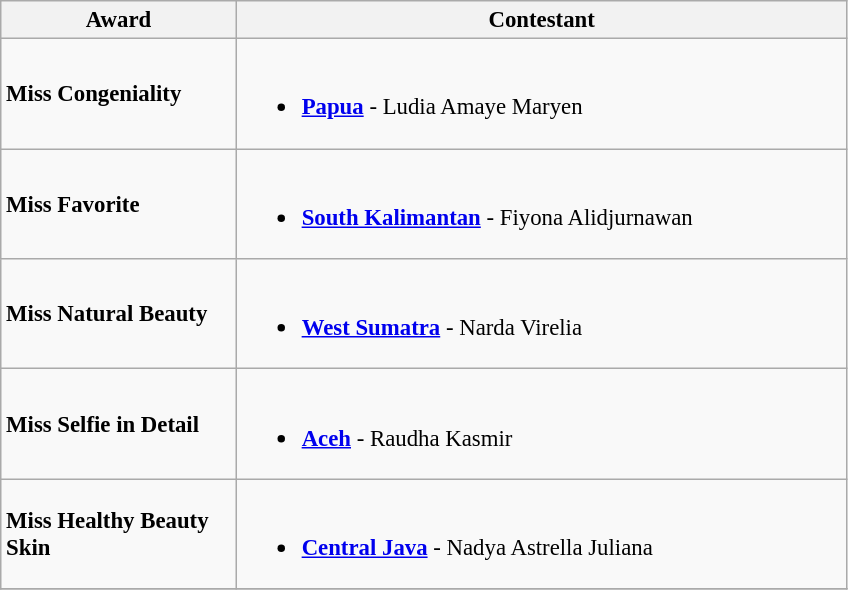<table class="wikitable" style="font-size:95%;">
<tr>
<th width="150">Award</th>
<th width="400">Contestant</th>
</tr>
<tr>
<td><strong>Miss Congeniality</strong></td>
<td><br><ul><li> <strong><a href='#'>Papua</a></strong> - Ludia Amaye Maryen</li></ul></td>
</tr>
<tr>
<td><strong>Miss Favorite</strong></td>
<td><br><ul><li>  <strong><a href='#'>South Kalimantan</a></strong> - Fiyona Alidjurnawan</li></ul></td>
</tr>
<tr>
<td><strong>Miss Natural Beauty</strong></td>
<td><br><ul><li> <strong><a href='#'>West Sumatra</a></strong> - Narda Virelia</li></ul></td>
</tr>
<tr>
<td><strong>Miss Selfie in Detail</strong></td>
<td><br><ul><li> <strong><a href='#'>Aceh</a></strong> - Raudha Kasmir</li></ul></td>
</tr>
<tr>
<td><strong>Miss Healthy Beauty Skin</strong></td>
<td><br><ul><li> <strong><a href='#'>Central Java</a></strong> - Nadya Astrella Juliana</li></ul></td>
</tr>
<tr>
</tr>
</table>
